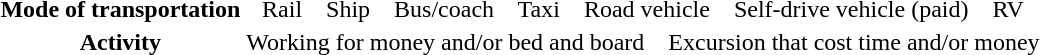<table class="toccolours" style="margin:auto; text-align:center">
<tr>
<th>Mode of transportation</th>
<td> Rail    Ship    Bus/coach    Taxi    Road vehicle     Self-drive vehicle (paid)     RV</td>
</tr>
<tr>
<th>Activity</th>
<td> Working for money and/or bed and board    Excursion that cost time and/or money</td>
</tr>
<tr>
</tr>
</table>
